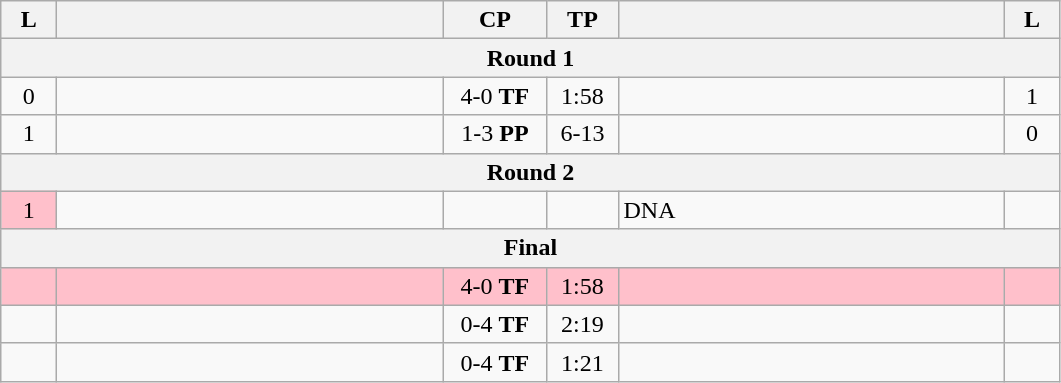<table class="wikitable" style="text-align: center;" |>
<tr>
<th width="30">L</th>
<th width="250"></th>
<th width="62">CP</th>
<th width="40">TP</th>
<th width="250"></th>
<th width="30">L</th>
</tr>
<tr>
<th colspan="7">Round 1</th>
</tr>
<tr>
<td>0</td>
<td style="text-align:left;"><strong></strong></td>
<td>4-0 <strong>TF</strong></td>
<td>1:58</td>
<td style="text-align:left;"></td>
<td>1</td>
</tr>
<tr>
<td>1</td>
<td style="text-align:left;"></td>
<td>1-3 <strong>PP</strong></td>
<td>6-13</td>
<td style="text-align:left;"><strong></strong></td>
<td>0</td>
</tr>
<tr>
<th colspan="7">Round 2</th>
</tr>
<tr>
<td bgcolor=pink>1</td>
<td style="text-align:left;"></td>
<td></td>
<td></td>
<td style="text-align:left;">DNA</td>
<td></td>
</tr>
<tr>
<th colspan="7">Final</th>
</tr>
<tr bgcolor=#FFC0CB>
<td></td>
<td style="text-align:left;"><strong></strong></td>
<td>4-0 <strong>TF</strong></td>
<td>1:58</td>
<td style="text-align:left;"></td>
<td></td>
</tr>
<tr>
<td></td>
<td style="text-align:left;"></td>
<td>0-4 <strong>TF</strong></td>
<td>2:19</td>
<td style="text-align:left;"><strong></strong></td>
<td></td>
</tr>
<tr>
<td></td>
<td style="text-align:left;"></td>
<td>0-4 <strong>TF</strong></td>
<td>1:21</td>
<td style="text-align:left;"><strong></strong></td>
<td></td>
</tr>
</table>
